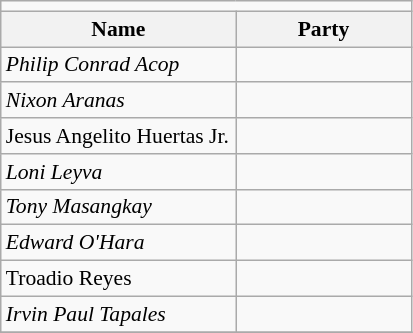<table class=wikitable style="font-size:90%">
<tr>
<td colspan=4 bgcolor=></td>
</tr>
<tr>
<th width=150px>Name</th>
<th colspan=2 width=110px>Party</th>
</tr>
<tr>
<td><em>Philip Conrad Acop</em></td>
<td></td>
</tr>
<tr>
<td><em>Nixon Aranas</em></td>
<td></td>
</tr>
<tr>
<td>Jesus Angelito Huertas Jr.</td>
<td></td>
</tr>
<tr>
<td><em>Loni Leyva</em></td>
<td></td>
</tr>
<tr>
<td><em>Tony Masangkay</em></td>
<td></td>
</tr>
<tr>
<td><em>Edward O'Hara</em></td>
<td></td>
</tr>
<tr>
<td>Troadio Reyes</td>
<td></td>
</tr>
<tr>
<td><em>Irvin Paul Tapales</em></td>
<td></td>
</tr>
<tr>
</tr>
</table>
